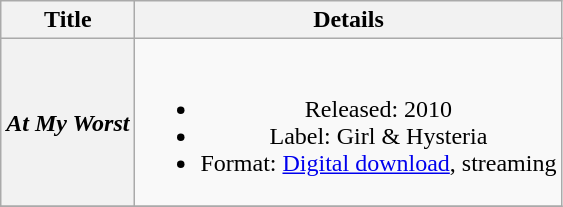<table class="wikitable plainrowheaders" style="text-align:center;">
<tr>
<th scope="col">Title</th>
<th scope="col">Details</th>
</tr>
<tr>
<th scope="row"><em>At My Worst</em></th>
<td><br><ul><li>Released: 2010</li><li>Label: Girl & Hysteria</li><li>Format: <a href='#'>Digital download</a>, streaming</li></ul></td>
</tr>
<tr>
</tr>
</table>
